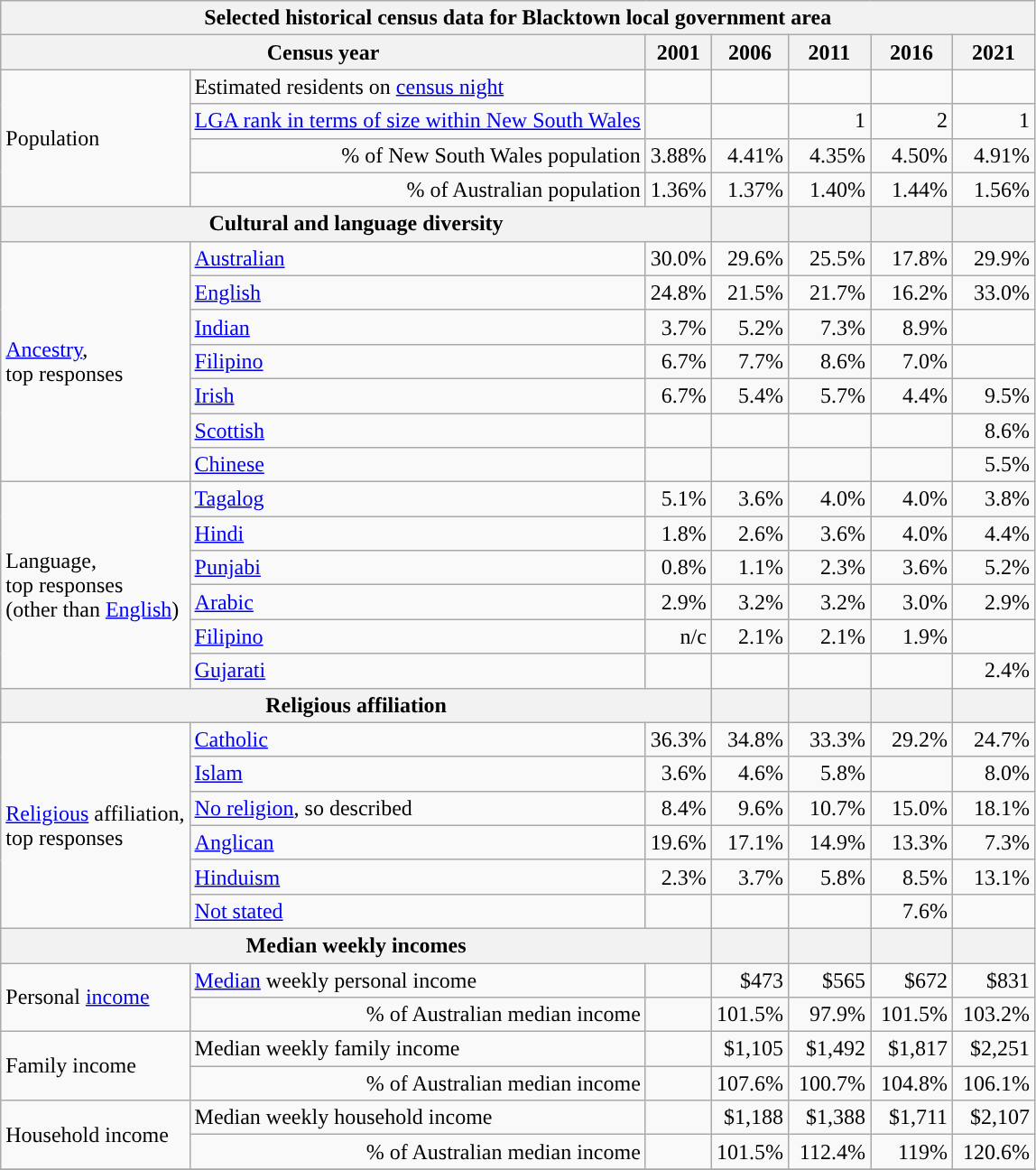<table class="wikitable">
<tr>
<th colspan=8>Selected historical census data for Blacktown local government area</th>
</tr>
<tr>
<th colspan=3>Census year</th>
<th>2001</th>
<th>2006</th>
<th>2011</th>
<th>2016</th>
<th>2021</th>
</tr>
<tr>
<td rowspan=4 colspan="2">Population</td>
<td>Estimated residents on <a href='#'>census night</a></td>
<td align="right"></td>
<td align="right"> </td>
<td align="right"> </td>
<td align="right"> </td>
<td align="right"> </td>
</tr>
<tr>
<td align="right"><a href='#'>LGA rank in terms of size within New South Wales</a></td>
<td align="right"></td>
<td align="right"></td>
<td align="right">1</td>
<td align="right"> 2</td>
<td align="right"> 1</td>
</tr>
<tr>
<td align="right">% of New South Wales population</td>
<td align="right">3.88%</td>
<td align="right"> 4.41%</td>
<td align="right"> 4.35%</td>
<td align="right"> 4.50%</td>
<td align="right"> 4.91%</td>
</tr>
<tr>
<td align="right">% of Australian population</td>
<td align="right">1.36%</td>
<td align="right"> 1.37%</td>
<td align="right"> 1.40%</td>
<td align="right"> 1.44%</td>
<td align="right"> 1.56%</td>
</tr>
<tr>
<th colspan=4>Cultural and language diversity</th>
<th></th>
<th></th>
<th></th>
<th></th>
</tr>
<tr>
<td rowspan=7 colspan=2><a href='#'>Ancestry</a>,<br>top responses</td>
<td><a href='#'>Australian</a></td>
<td align="right">30.0%</td>
<td align="right"> 29.6%</td>
<td align="right"> 25.5%</td>
<td align="right"> 17.8%</td>
<td align="right"> 29.9%</td>
</tr>
<tr>
<td><a href='#'>English</a></td>
<td align="right">24.8%</td>
<td align="right"> 21.5%</td>
<td align="right"> 21.7%</td>
<td align="right"> 16.2%</td>
<td align="right"> 33.0%</td>
</tr>
<tr>
<td><a href='#'>Indian</a></td>
<td align="right">3.7%</td>
<td align="right"> 5.2%</td>
<td align="right"> 7.3%</td>
<td align="right"> 8.9%</td>
<td align="right"></td>
</tr>
<tr>
<td><a href='#'>Filipino</a></td>
<td align="right">6.7%</td>
<td align="right"> 7.7%</td>
<td align="right"> 8.6%</td>
<td align="right"> 7.0%</td>
<td align="right"></td>
</tr>
<tr>
<td><a href='#'>Irish</a></td>
<td align="right">6.7%</td>
<td align="right"> 5.4%</td>
<td align="right"> 5.7%</td>
<td align="right"> 4.4%</td>
<td align="right"> 9.5%</td>
</tr>
<tr>
<td><a href='#'>Scottish</a></td>
<td align="right"></td>
<td align="right"></td>
<td align="right"></td>
<td align="right"></td>
<td align="right"> 8.6%</td>
</tr>
<tr>
<td><a href='#'>Chinese</a></td>
<td align="right"></td>
<td align="right"></td>
<td align="right"></td>
<td align="right"></td>
<td align="right">5.5%</td>
</tr>
<tr>
<td rowspan=6 colspan=2>Language,<br>top responses<br>(other than <a href='#'>English</a>)</td>
<td><a href='#'>Tagalog</a></td>
<td align="right">5.1%</td>
<td align="right"> 3.6%</td>
<td align="right"> 4.0%</td>
<td align="right"> 4.0%</td>
<td align="right"> 3.8%</td>
</tr>
<tr>
<td><a href='#'>Hindi</a></td>
<td align="right">1.8%</td>
<td align="right"> 2.6%</td>
<td align="right"> 3.6%</td>
<td align="right"> 4.0%</td>
<td align="right"> 4.4%</td>
</tr>
<tr>
<td><a href='#'>Punjabi</a></td>
<td align="right">0.8%</td>
<td align="right"> 1.1%</td>
<td align="right"> 2.3%</td>
<td align="right"> 3.6%</td>
<td align="right"> 5.2%</td>
</tr>
<tr>
<td><a href='#'>Arabic</a></td>
<td align="right">2.9%</td>
<td align="right"> 3.2%</td>
<td align="right"> 3.2%</td>
<td align="right"> 3.0%</td>
<td align="right"> 2.9%</td>
</tr>
<tr>
<td><a href='#'>Filipino</a></td>
<td align="right">n/c</td>
<td align="right"> 2.1%</td>
<td align="right"> 2.1%</td>
<td align="right"> 1.9%</td>
<td align="right"></td>
</tr>
<tr>
<td><a href='#'>Gujarati</a></td>
<td align="right"></td>
<td align="right"></td>
<td align="right"></td>
<td align="right"></td>
<td align="right">2.4%</td>
</tr>
<tr>
<th colspan=4>Religious affiliation</th>
<th></th>
<th></th>
<th></th>
<th></th>
</tr>
<tr>
<td rowspan=6 colspan=2><a href='#'>Religious</a> affiliation,<br>top responses</td>
<td><a href='#'>Catholic</a></td>
<td align="right">36.3%</td>
<td align="right"> 34.8%</td>
<td align="right"> 33.3%</td>
<td align="right"> 29.2%</td>
<td align="right"> 24.7%</td>
</tr>
<tr>
<td><a href='#'>Islam</a></td>
<td align="right">3.6%</td>
<td align="right"> 4.6%</td>
<td align="right"> 5.8%</td>
<td align="right"></td>
<td align="right">8.0%</td>
</tr>
<tr>
<td><a href='#'>No religion</a>, so described</td>
<td align="right">8.4%</td>
<td align="right"> 9.6%</td>
<td align="right"> 10.7%</td>
<td align="right"> 15.0%</td>
<td align="right"> 18.1%</td>
</tr>
<tr>
<td><a href='#'>Anglican</a></td>
<td align="right">19.6%</td>
<td align="right"> 17.1%</td>
<td align="right"> 14.9%</td>
<td align="right"> 13.3%</td>
<td align="right"> 7.3%</td>
</tr>
<tr>
<td><a href='#'>Hinduism</a></td>
<td align="right">2.3%</td>
<td align="right"> 3.7%</td>
<td align="right"> 5.8%</td>
<td align="right"> 8.5%</td>
<td align="right"> 13.1%</td>
</tr>
<tr>
<td><a href='#'>Not stated</a></td>
<td align="right"></td>
<td align="right"></td>
<td align="right"></td>
<td align="right">7.6%</td>
<td align="right"></td>
</tr>
<tr>
<th colspan=4>Median weekly incomes</th>
<th></th>
<th></th>
<th></th>
<th></th>
</tr>
<tr>
<td rowspan=2 colspan=2>Personal <a href='#'>income</a></td>
<td><a href='#'>Median</a> weekly personal income</td>
<td align="right"></td>
<td align="right">$473</td>
<td align="right"> $565</td>
<td align="right"> $672</td>
<td align="right"> $831</td>
</tr>
<tr>
<td align="right">% of Australian median income</td>
<td align="right"></td>
<td align="right">101.5%</td>
<td align="right"> 97.9%</td>
<td align="right"> 101.5%</td>
<td align="right"> 103.2%</td>
</tr>
<tr>
<td rowspan=2 colspan=2>Family income</td>
<td>Median weekly family income</td>
<td align="right"></td>
<td align="right">$1,105</td>
<td align="right"> $1,492</td>
<td align="right"> $1,817</td>
<td align="right"> $2,251</td>
</tr>
<tr>
<td align="right">% of Australian median income</td>
<td align="right"></td>
<td align="right">107.6%</td>
<td align="right"> 100.7%</td>
<td align="right"> 104.8%</td>
<td align="right"> 106.1%</td>
</tr>
<tr>
<td rowspan=2 colspan=2>Household income</td>
<td>Median weekly household income</td>
<td align="right"></td>
<td align="right">$1,188</td>
<td align="right"> $1,388</td>
<td align="right"> $1,711</td>
<td align="right"> $2,107</td>
</tr>
<tr>
<td align="right">% of Australian median income</td>
<td align="right"></td>
<td align="right">101.5%</td>
<td align="right"> 112.4%</td>
<td align="right"> 119%</td>
<td align="right">120.6%</td>
</tr>
<tr>
</tr>
</table>
